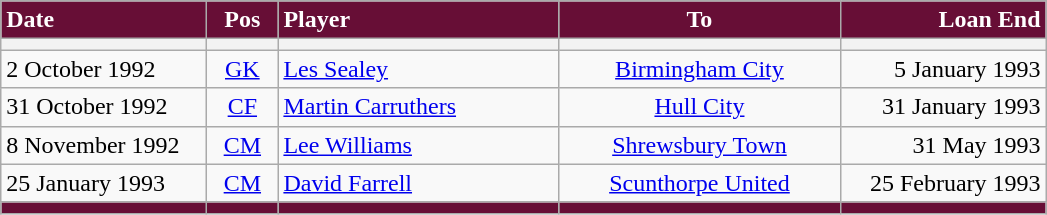<table class="wikitable">
<tr>
<th style="background:#670E36; color:#ffffff; text-align:left; width:130px">Date</th>
<th style="background:#670E36; color:#ffffff; text-align:center; width:40px">Pos</th>
<th style="background:#670E36; color:#ffffff; text-align:left; width:180px">Player</th>
<th style="background:#670E36; color:#ffffff; text-align:center; width:180px">To</th>
<th style="background:#670E36; color:#ffffff; text-align:right; width:130px">Loan End</th>
</tr>
<tr>
<th></th>
<th></th>
<th></th>
<th></th>
<th></th>
</tr>
<tr>
<td>2 October 1992</td>
<td style="text-align:center;"><a href='#'>GK</a></td>
<td><a href='#'>Les Sealey</a></td>
<td style="text-align:center;"><a href='#'>Birmingham City</a></td>
<td style="text-align:right;">5 January 1993</td>
</tr>
<tr>
<td>31 October 1992</td>
<td style="text-align:center;"><a href='#'>CF</a></td>
<td><a href='#'>Martin Carruthers</a></td>
<td style="text-align:center;"><a href='#'>Hull City</a></td>
<td style="text-align:right;">31 January 1993</td>
</tr>
<tr>
<td>8 November 1992</td>
<td style="text-align:center;"><a href='#'>CM</a></td>
<td><a href='#'>Lee Williams</a></td>
<td style="text-align:center;"><a href='#'>Shrewsbury Town</a></td>
<td style="text-align:right;">31 May 1993</td>
</tr>
<tr>
<td>25 January 1993</td>
<td style="text-align:center;"><a href='#'>CM</a></td>
<td><a href='#'>David Farrell</a></td>
<td style="text-align:center;"><a href='#'>Scunthorpe United</a></td>
<td style="text-align:right;">25 February 1993</td>
</tr>
<tr>
<th style="background:#670E36;"></th>
<th style="background:#670E36;"></th>
<th style="background:#670E36;"></th>
<th style="background:#670E36;"></th>
<th style="background:#670E36;"></th>
</tr>
</table>
